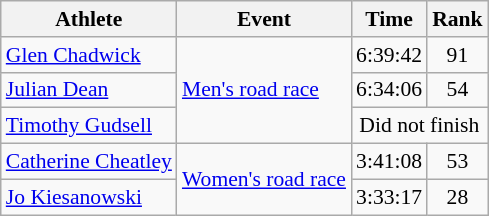<table class=wikitable style="font-size:90%">
<tr>
<th>Athlete</th>
<th>Event</th>
<th>Time</th>
<th>Rank</th>
</tr>
<tr align=center>
<td align=left><a href='#'>Glen Chadwick</a></td>
<td align=left rowspan=3><a href='#'>Men's road race</a></td>
<td>6:39:42</td>
<td>91</td>
</tr>
<tr align=center>
<td align=left><a href='#'>Julian Dean</a></td>
<td>6:34:06</td>
<td>54</td>
</tr>
<tr align=center>
<td align=left><a href='#'>Timothy Gudsell</a></td>
<td colspan=2>Did not finish</td>
</tr>
<tr align=center>
<td align=left><a href='#'>Catherine Cheatley</a></td>
<td align=left rowspan=2><a href='#'>Women's road race</a></td>
<td>3:41:08</td>
<td>53</td>
</tr>
<tr align=center>
<td align=left><a href='#'>Jo Kiesanowski</a></td>
<td>3:33:17</td>
<td>28</td>
</tr>
</table>
